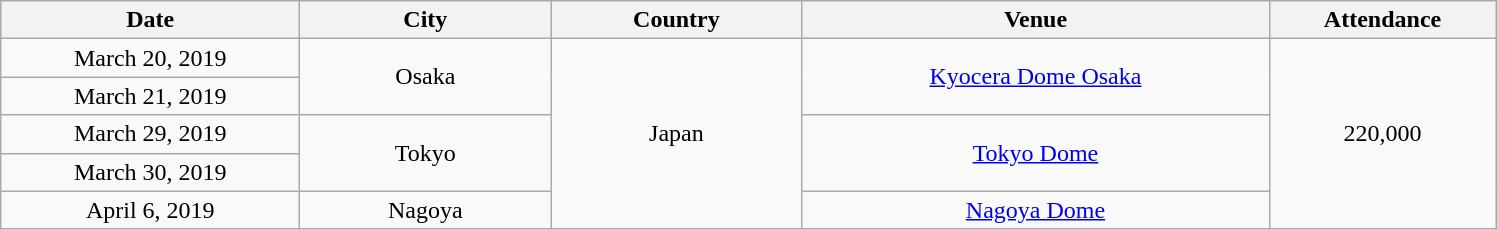<table class="wikitable" style="text-align:center;">
<tr>
<th scope="col" style="width:12em;">Date</th>
<th scope="col" style="width:10em;">City</th>
<th scope="col" style="width:10em;">Country</th>
<th scope="col" style="width:19em;">Venue</th>
<th scope="col" style="width:9em;">Attendance</th>
</tr>
<tr>
<td>March 20, 2019</td>
<td rowspan="2">Osaka</td>
<td rowspan="5">Japan</td>
<td rowspan="2"><a href='#'>Kyocera Dome Osaka</a></td>
<td rowspan="5">220,000</td>
</tr>
<tr>
<td>March 21, 2019</td>
</tr>
<tr>
<td>March 29, 2019</td>
<td rowspan="2">Tokyo</td>
<td rowspan="2"><a href='#'>Tokyo Dome</a></td>
</tr>
<tr>
<td>March 30, 2019</td>
</tr>
<tr>
<td>April 6, 2019</td>
<td>Nagoya</td>
<td><a href='#'>Nagoya Dome</a></td>
</tr>
</table>
